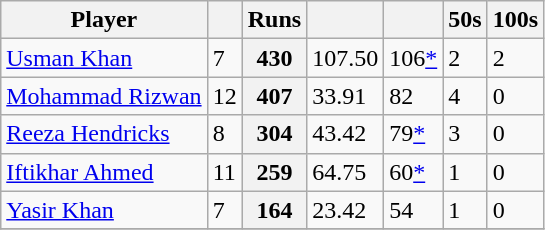<table class="wikitable sortable">
<tr>
<th class=unsortable>Player</th>
<th></th>
<th class=unsortable>Runs</th>
<th></th>
<th></th>
<th>50s</th>
<th>100s</th>
</tr>
<tr>
<td><a href='#'>Usman Khan</a></td>
<td>7</td>
<th>430</th>
<td>107.50</td>
<td>106<a href='#'>*</a></td>
<td>2</td>
<td>2</td>
</tr>
<tr>
<td><a href='#'>Mohammad Rizwan</a></td>
<td>12</td>
<th>407</th>
<td>33.91</td>
<td>82</td>
<td>4</td>
<td>0</td>
</tr>
<tr>
<td><a href='#'>Reeza Hendricks</a></td>
<td>8</td>
<th>304</th>
<td>43.42</td>
<td>79<a href='#'>*</a></td>
<td>3</td>
<td>0</td>
</tr>
<tr>
<td><a href='#'>Iftikhar Ahmed</a></td>
<td>11</td>
<th>259</th>
<td>64.75</td>
<td>60<a href='#'>*</a></td>
<td>1</td>
<td>0</td>
</tr>
<tr>
<td><a href='#'>Yasir Khan</a></td>
<td>7</td>
<th>164</th>
<td>23.42</td>
<td>54</td>
<td>1</td>
<td>0</td>
</tr>
<tr>
</tr>
</table>
